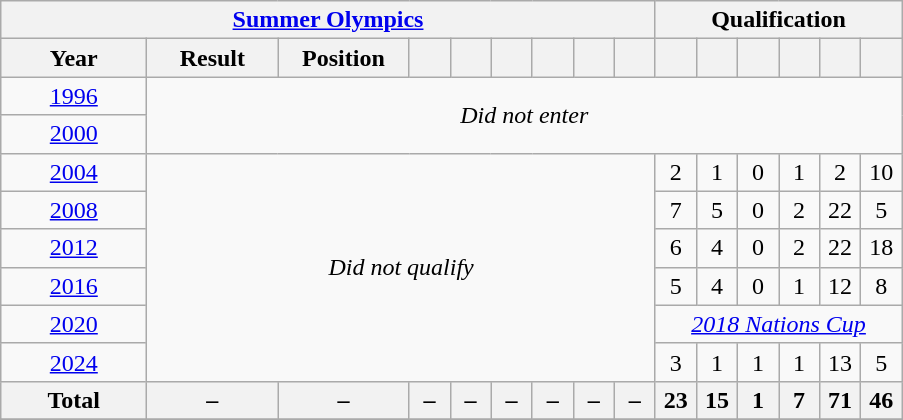<table class="wikitable" style="text-align:center;">
<tr>
<th colspan="9"><a href='#'>Summer Olympics</a></th>
<th colspan="6">Qualification</th>
</tr>
<tr>
<th style="width:90px;">Year</th>
<th style="width:80px;">Result</th>
<th style="width:80px;">Position</th>
<th style="width:20px;"></th>
<th style="width:20px;"></th>
<th style="width:20px;"></th>
<th style="width:20px;"></th>
<th style="width:20px;"></th>
<th style="width:20px;"></th>
<th style="width:20px;"></th>
<th style="width:20px;"></th>
<th style="width:20px;"></th>
<th style="width:20px;"></th>
<th style="width:20px;"></th>
<th style="width:20px;"></th>
</tr>
<tr>
<td> <a href='#'>1996</a></td>
<td rowspan="2" colspan="14"><em>Did not enter</em></td>
</tr>
<tr>
<td> <a href='#'>2000</a></td>
</tr>
<tr>
<td> <a href='#'>2004</a></td>
<td rowspan="6" colspan="8"><em>Did not qualify</em></td>
<td>2</td>
<td>1</td>
<td>0</td>
<td>1</td>
<td>2</td>
<td>10</td>
</tr>
<tr>
<td> <a href='#'>2008</a></td>
<td>7</td>
<td>5</td>
<td>0</td>
<td>2</td>
<td>22</td>
<td>5</td>
</tr>
<tr>
<td> <a href='#'>2012</a></td>
<td>6</td>
<td>4</td>
<td>0</td>
<td>2</td>
<td>22</td>
<td>18</td>
</tr>
<tr>
<td> <a href='#'>2016</a></td>
<td>5</td>
<td>4</td>
<td>0</td>
<td>1</td>
<td>12</td>
<td>8</td>
</tr>
<tr>
<td> <a href='#'>2020</a></td>
<td colspan=6><a href='#'><em>2018 Nations Cup</em></a></td>
</tr>
<tr>
<td> <a href='#'>2024</a></td>
<td>3</td>
<td>1</td>
<td>1</td>
<td>1</td>
<td>13</td>
<td>5</td>
</tr>
<tr>
<th>Total</th>
<th>–</th>
<th>–</th>
<th>–</th>
<th>–</th>
<th>–</th>
<th>–</th>
<th>–</th>
<th>–</th>
<th>23</th>
<th>15</th>
<th>1</th>
<th>7</th>
<th>71</th>
<th>46</th>
</tr>
<tr>
</tr>
</table>
